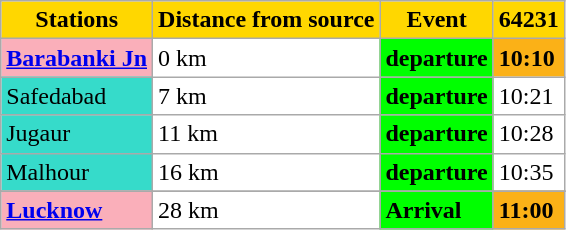<table class="wikitable sortable" style="background:#ffffff;">
<tr>
<th style="background-color:#FFD700">Stations</th>
<th ! style="background-color:#FFD700">Distance from source</th>
<th ! style="background-color:#FFD700">Event</th>
<th ! style="background-color:#FFD700">64231</th>
</tr>
<tr>
<td align="left" style="background-color:#FAAFBA"><strong><a href='#'>Barabanki Jn</a></strong></td>
<td align="left">0 km</td>
<td align="left" style="background-color:#00FF00"><strong>departure</strong></td>
<td align="left" style="background-color:#FBB117"><strong>10:10</strong></td>
</tr>
<tr>
<td align="left" style="background-color:#36DBCA">Safedabad</td>
<td align="left">7 km</td>
<td align="left" style="background-color:#00FF00"><strong>departure</strong></td>
<td align="left">10:21</td>
</tr>
<tr>
<td align="left" style="background-color:#36DBCA">Jugaur</td>
<td align="left">11 km</td>
<td align="left" style="background-color:#00FF00"><strong>departure</strong></td>
<td align="left">10:28</td>
</tr>
<tr>
<td align="left" style="background-color:#36DBCA">Malhour</td>
<td align="left">16 km</td>
<td align="left" style="background-color:#00FF00"><strong>departure</strong></td>
<td align="left">10:35</td>
</tr>
<tr>
</tr>
<tr>
<td align="left" style="background-color:#FAAFBA"><strong><a href='#'>Lucknow</a></strong></td>
<td align="left">28 km</td>
<td align="left" style="background-color:#00FF00"><strong>Arrival</strong></td>
<td align="left" style="background-color:#FBB117"><strong>11:00</strong></td>
</tr>
</table>
